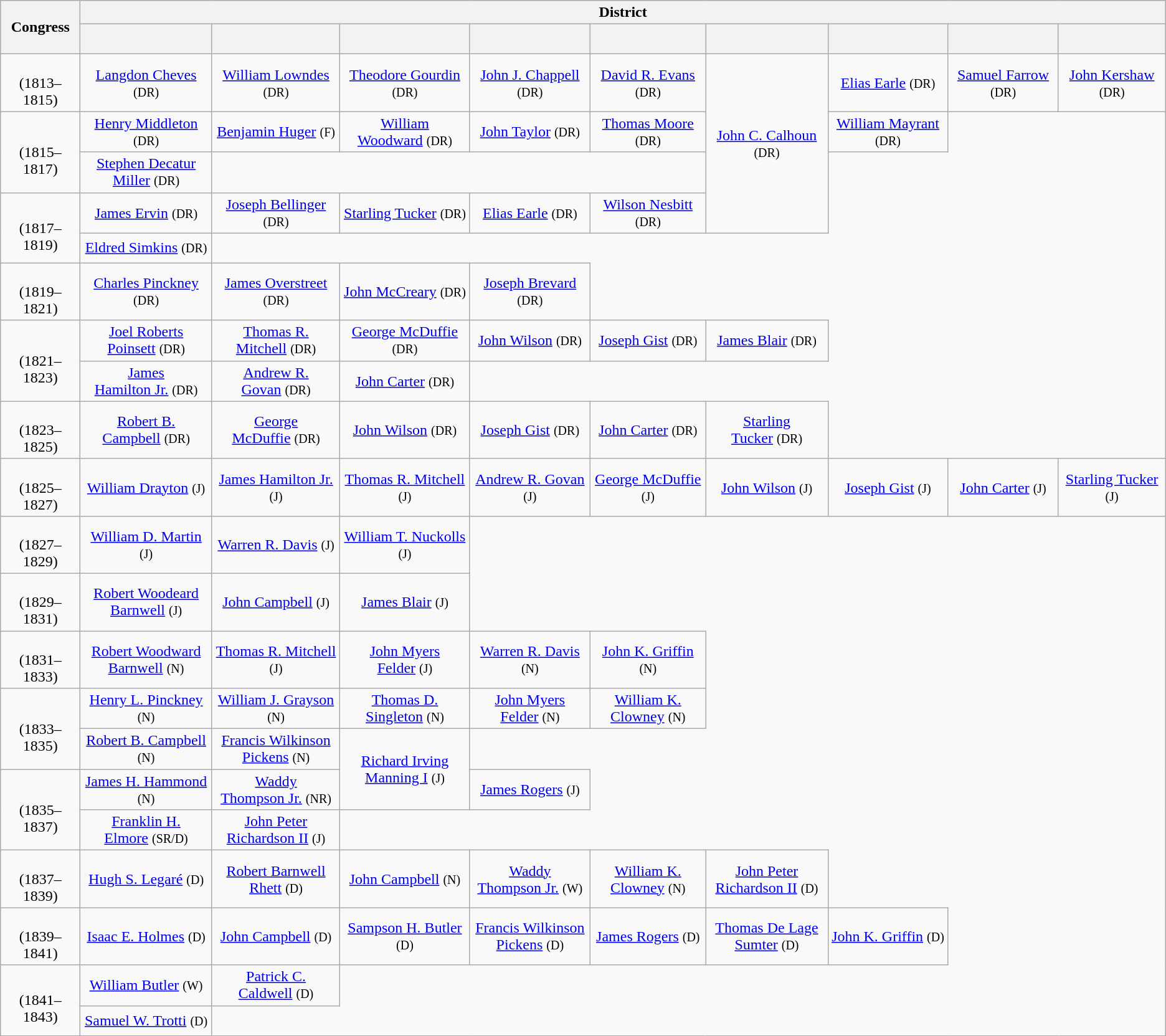<table class=wikitable style="text-align:center">
<tr>
<th rowspan=2>Congress</th>
<th colspan=9>District</th>
</tr>
<tr style="height:2em">
<th></th>
<th></th>
<th></th>
<th></th>
<th></th>
<th></th>
<th></th>
<th></th>
<th></th>
</tr>
<tr style="height:2em">
<td><strong></strong><br>(1813–1815)</td>
<td><a href='#'>Langdon Cheves</a> <small>(DR)</small></td>
<td><a href='#'>William Lowndes</a> <small>(DR)</small></td>
<td><a href='#'>Theodore Gourdin</a> <small>(DR)</small></td>
<td><a href='#'>John J. Chappell</a> <small>(DR)</small></td>
<td><a href='#'>David R. Evans</a> <small>(DR)</small></td>
<td rowspan="4" ><a href='#'>John C. Calhoun</a> <small>(DR)</small></td>
<td><a href='#'>Elias Earle</a> <small>(DR)</small></td>
<td><a href='#'>Samuel Farrow</a> <small>(DR)</small></td>
<td><a href='#'>John Kershaw</a> <small>(DR)</small></td>
</tr>
<tr style="height:2em">
<td rowspan=2><strong></strong><br>(1815–1817)</td>
<td><a href='#'>Henry Middleton</a> <small>(DR)</small></td>
<td><a href='#'>Benjamin Huger</a> <small>(F)</small></td>
<td><a href='#'>William<br>Woodward</a> <small>(DR)</small></td>
<td><a href='#'>John Taylor</a> <small>(DR)</small></td>
<td><a href='#'>Thomas Moore</a> <small>(DR)</small></td>
<td><a href='#'>William Mayrant</a> <small>(DR)</small></td>
</tr>
<tr style="height:2em">
<td><a href='#'>Stephen Decatur<br>Miller</a> <small>(DR)</small></td>
</tr>
<tr style="height:2em">
<td rowspan=2><strong></strong><br>(1817–1819)</td>
<td><a href='#'>James Ervin</a> <small>(DR)</small></td>
<td><a href='#'>Joseph Bellinger</a> <small>(DR)</small></td>
<td><a href='#'>Starling Tucker</a> <small>(DR)</small></td>
<td><a href='#'>Elias Earle</a> <small>(DR)</small></td>
<td><a href='#'>Wilson Nesbitt</a> <small>(DR)</small></td>
</tr>
<tr style="height:2em">
<td><a href='#'>Eldred Simkins</a> <small>(DR)</small></td>
</tr>
<tr style="height:2em">
<td><strong></strong><br>(1819–1821)</td>
<td><a href='#'>Charles Pinckney</a> <small>(DR)</small></td>
<td><a href='#'>James Overstreet</a> <small>(DR)</small></td>
<td><a href='#'>John McCreary</a> <small>(DR)</small></td>
<td><a href='#'>Joseph Brevard</a> <small>(DR)</small></td>
</tr>
<tr style="height:2em">
<td rowspan=2><strong></strong><br>(1821–1823)</td>
<td><a href='#'>Joel Roberts<br>Poinsett</a> <small>(DR)</small></td>
<td><a href='#'>Thomas R.<br>Mitchell</a> <small>(DR)</small></td>
<td><a href='#'>George McDuffie</a> <small>(DR)</small></td>
<td><a href='#'>John Wilson</a> <small>(DR)</small></td>
<td><a href='#'>Joseph Gist</a> <small>(DR)</small></td>
<td><a href='#'>James Blair</a> <small>(DR)</small></td>
</tr>
<tr style="height:2em">
<td><a href='#'>James<br>Hamilton Jr.</a> <small>(DR)</small></td>
<td><a href='#'>Andrew R.<br>Govan</a> <small>(DR)</small></td>
<td><a href='#'>John Carter</a> <small>(DR)</small></td>
</tr>
<tr style="height:2em">
<td><strong></strong><br>(1823–1825)</td>
<td><a href='#'>Robert B.<br>Campbell</a> <small>(DR)</small></td>
<td><a href='#'>George<br>McDuffie</a> <small>(DR)</small></td>
<td><a href='#'>John Wilson</a> <small>(DR)</small></td>
<td><a href='#'>Joseph Gist</a> <small>(DR)</small></td>
<td><a href='#'>John Carter</a> <small>(DR)</small></td>
<td><a href='#'>Starling<br>Tucker</a> <small>(DR)</small></td>
</tr>
<tr style="height:2em">
<td><strong></strong><br>(1825–1827)</td>
<td><a href='#'>William Drayton</a> <small>(J)</small></td>
<td><a href='#'>James Hamilton Jr.</a> <small>(J)</small></td>
<td><a href='#'>Thomas R. Mitchell</a> <small>(J)</small></td>
<td><a href='#'>Andrew R. Govan</a> <small>(J)</small></td>
<td><a href='#'>George McDuffie</a> <small>(J)</small></td>
<td><a href='#'>John Wilson</a> <small>(J)</small></td>
<td><a href='#'>Joseph Gist</a> <small>(J)</small></td>
<td><a href='#'>John Carter</a> <small>(J)</small></td>
<td><a href='#'>Starling Tucker</a> <small>(J)</small></td>
</tr>
<tr style="height:2em">
<td><strong></strong><br>(1827–1829)</td>
<td><a href='#'>William D. Martin</a> <small>(J)</small></td>
<td><a href='#'>Warren R. Davis</a> <small>(J)</small></td>
<td><a href='#'>William T. Nuckolls</a> <small>(J)</small></td>
</tr>
<tr style="height:2em">
<td><strong></strong><br>(1829–1831)</td>
<td><a href='#'>Robert Woodeard<br>Barnwell</a> <small>(J)</small></td>
<td><a href='#'>John Campbell</a> <small>(J)</small></td>
<td><a href='#'>James Blair</a> <small>(J)</small></td>
</tr>
<tr style="height:2em">
<td><strong></strong><br>(1831–1833)</td>
<td><a href='#'>Robert Woodward<br>Barnwell</a> <small>(N)</small></td>
<td><a href='#'>Thomas R. Mitchell</a> <small>(J)</small></td>
<td><a href='#'>John Myers<br>Felder</a> <small>(J)</small></td>
<td><a href='#'>Warren R. Davis</a> <small>(N)</small></td>
<td><a href='#'>John K. Griffin</a> <small>(N)</small></td>
</tr>
<tr style="height:2em">
<td rowspan=2><strong></strong><br>(1833–1835)</td>
<td><a href='#'>Henry L. Pinckney</a> <small>(N)</small></td>
<td><a href='#'>William J. Grayson</a> <small>(N)</small></td>
<td><a href='#'>Thomas D.<br>Singleton</a> <small>(N)</small></td>
<td><a href='#'>John Myers<br>Felder</a> <small>(N)</small></td>
<td><a href='#'>William K.<br>Clowney</a> <small>(N)</small></td>
</tr>
<tr style="height:2em">
<td><a href='#'>Robert B. Campbell</a> <small>(N)</small></td>
<td><a href='#'>Francis Wilkinson<br>Pickens</a> <small>(N)</small></td>
<td rowspan="2" ><a href='#'>Richard Irving<br>Manning I</a> <small>(J)</small></td>
</tr>
<tr style="height:2em">
<td rowspan=2><strong></strong><br>(1835–1837)</td>
<td><a href='#'>James H. Hammond</a> <small>(N)</small></td>
<td><a href='#'>Waddy<br>Thompson Jr.</a> <small>(NR)</small></td>
<td><a href='#'>James Rogers</a> <small>(J)</small></td>
</tr>
<tr style="height:2em">
<td><a href='#'>Franklin H.<br>Elmore</a> <small>(SR/D)</small></td>
<td><a href='#'>John Peter<br>Richardson II</a> <small>(J)</small></td>
</tr>
<tr style="height:2em">
<td><strong></strong><br>(1837–1839)</td>
<td><a href='#'>Hugh S. Legaré</a> <small>(D)</small></td>
<td><a href='#'>Robert Barnwell<br>Rhett</a> <small>(D)</small></td>
<td><a href='#'>John Campbell</a> <small>(N)</small></td>
<td><a href='#'>Waddy<br>Thompson Jr.</a> <small>(W)</small></td>
<td><a href='#'>William K.<br>Clowney</a> <small>(N)</small></td>
<td><a href='#'>John Peter<br>Richardson II</a> <small>(D)</small></td>
</tr>
<tr style="height:2em">
<td><strong></strong><br>(1839–1841)</td>
<td><a href='#'>Isaac E. Holmes</a> <small>(D)</small></td>
<td><a href='#'>John Campbell</a> <small>(D)</small></td>
<td><a href='#'>Sampson H. Butler</a> <small>(D)</small></td>
<td><a href='#'>Francis Wilkinson<br>Pickens</a> <small>(D)</small></td>
<td><a href='#'>James Rogers</a> <small>(D)</small></td>
<td><a href='#'>Thomas De Lage<br>Sumter</a> <small>(D)</small></td>
<td><a href='#'>John K. Griffin</a> <small>(D)</small></td>
</tr>
<tr style="height:2em">
<td rowspan=2><strong></strong><br>(1841–1843)</td>
<td><a href='#'>William Butler</a> <small>(W)</small></td>
<td><a href='#'>Patrick C.<br>Caldwell</a> <small>(D)</small></td>
</tr>
<tr style="height:2em">
<td><a href='#'>Samuel W. Trotti</a> <small>(D)</small></td>
</tr>
</table>
